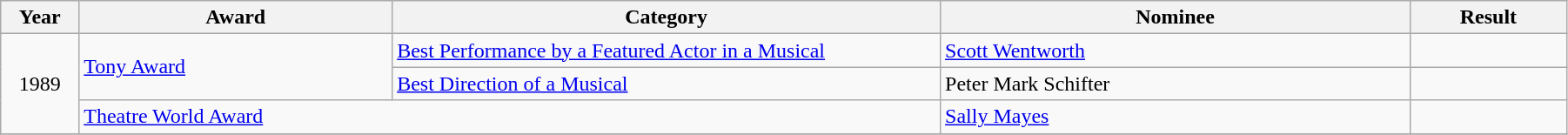<table class="wikitable" width="95%">
<tr>
<th width="5%">Year</th>
<th width="20%">Award</th>
<th width="35%">Category</th>
<th width="30%">Nominee</th>
<th width="10%">Result</th>
</tr>
<tr>
<td rowspan="3" align="center">1989</td>
<td rowspan="2"><a href='#'>Tony Award</a></td>
<td><a href='#'>Best Performance by a Featured Actor in a Musical</a></td>
<td><a href='#'>Scott Wentworth</a></td>
<td></td>
</tr>
<tr>
<td><a href='#'>Best Direction of a Musical</a></td>
<td>Peter Mark Schifter</td>
<td></td>
</tr>
<tr>
<td colspan=2><a href='#'>Theatre World Award</a></td>
<td><a href='#'>Sally Mayes</a></td>
<td></td>
</tr>
<tr>
</tr>
</table>
